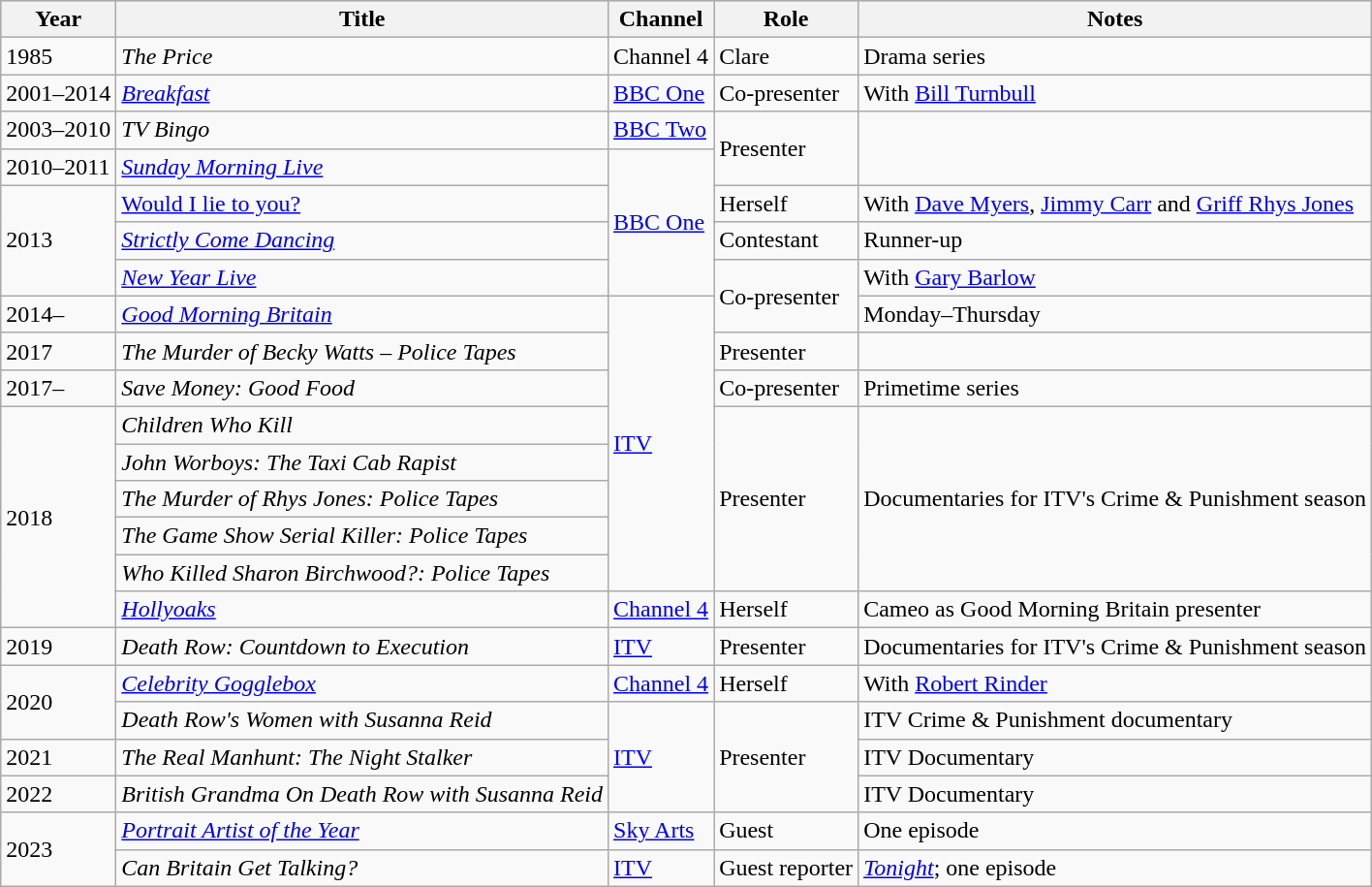<table class="wikitable">
<tr style="background:#b0c4de; text-align:center;">
<th>Year</th>
<th>Title</th>
<th>Channel</th>
<th>Role</th>
<th>Notes</th>
</tr>
<tr>
<td>1985</td>
<td><em>The Price</em></td>
<td>Channel 4</td>
<td>Clare</td>
<td>Drama series</td>
</tr>
<tr>
<td>2001–2014</td>
<td><em><a href='#'>Breakfast</a></em></td>
<td><a href='#'>BBC One</a></td>
<td>Co-presenter</td>
<td>With <a href='#'>Bill Turnbull</a></td>
</tr>
<tr>
<td>2003–2010</td>
<td><em>TV Bingo</em></td>
<td><a href='#'>BBC Two</a></td>
<td rowspan="2">Presenter</td>
<td rowspan="2"></td>
</tr>
<tr>
<td>2010–2011</td>
<td><em><a href='#'>Sunday Morning Live</a></em></td>
<td rowspan="4"><a href='#'>BBC One</a></td>
</tr>
<tr>
<td rowspan="3">2013</td>
<td><a href='#'>Would I lie to you?</a></td>
<td>Herself</td>
<td>With <a href='#'>Dave Myers</a>, <a href='#'>Jimmy Carr</a> and <a href='#'>Griff Rhys Jones</a></td>
</tr>
<tr>
<td><em><a href='#'>Strictly Come Dancing</a></em></td>
<td>Contestant</td>
<td>Runner-up</td>
</tr>
<tr>
<td><em><a href='#'>New Year Live</a></em></td>
<td rowspan="2">Co-presenter</td>
<td>With <a href='#'>Gary Barlow</a></td>
</tr>
<tr>
<td>2014–</td>
<td><em><a href='#'>Good Morning Britain</a></em></td>
<td rowspan=8><a href='#'>ITV</a></td>
<td>Monday–Thursday</td>
</tr>
<tr>
<td>2017</td>
<td><em>The Murder of Becky Watts – Police Tapes</em></td>
<td>Presenter</td>
<td></td>
</tr>
<tr>
<td>2017–</td>
<td><em>Save Money: Good Food</em></td>
<td>Co-presenter</td>
<td>Primetime series</td>
</tr>
<tr>
<td rowspan="6">2018</td>
<td><em>Children Who Kill</em></td>
<td rowspan="5">Presenter</td>
<td rowspan="5">Documentaries for ITV's Crime & Punishment season</td>
</tr>
<tr>
<td><em>John Worboys: The Taxi Cab Rapist</em></td>
</tr>
<tr>
<td><em>The Murder of Rhys Jones: Police Tapes</em></td>
</tr>
<tr>
<td><em>The Game Show Serial Killer: Police Tapes</em></td>
</tr>
<tr>
<td><em>Who Killed Sharon Birchwood?: Police Tapes</em></td>
</tr>
<tr>
<td><em><a href='#'>Hollyoaks</a></em></td>
<td><a href='#'>Channel 4</a></td>
<td>Herself</td>
<td>Cameo as Good Morning Britain presenter</td>
</tr>
<tr>
<td>2019</td>
<td><em>Death Row: Countdown to Execution</em></td>
<td><a href='#'>ITV</a></td>
<td>Presenter</td>
<td>Documentaries for ITV's Crime & Punishment season</td>
</tr>
<tr>
<td rowspan="2">2020</td>
<td><em><a href='#'>Celebrity Gogglebox</a></em></td>
<td><a href='#'>Channel 4</a></td>
<td>Herself</td>
<td>With <a href='#'>Robert Rinder</a></td>
</tr>
<tr>
<td><em>Death Row's Women with Susanna Reid</em></td>
<td rowspan="3"><a href='#'>ITV</a></td>
<td rowspan="3">Presenter</td>
<td>ITV Crime & Punishment documentary</td>
</tr>
<tr>
<td>2021</td>
<td><em>The Real Manhunt: The Night Stalker</em></td>
<td>ITV Documentary</td>
</tr>
<tr>
<td>2022</td>
<td><em>British Grandma On Death Row with Susanna Reid</em></td>
<td>ITV Documentary</td>
</tr>
<tr>
<td rowspan="2">2023</td>
<td><em><a href='#'>Portrait Artist of the Year</a></em></td>
<td><a href='#'>Sky Arts</a></td>
<td>Guest</td>
<td>One episode</td>
</tr>
<tr>
<td><em>Can Britain Get Talking?</em></td>
<td><a href='#'>ITV</a></td>
<td>Guest reporter</td>
<td><em><a href='#'>Tonight</a></em>; one episode</td>
</tr>
</table>
